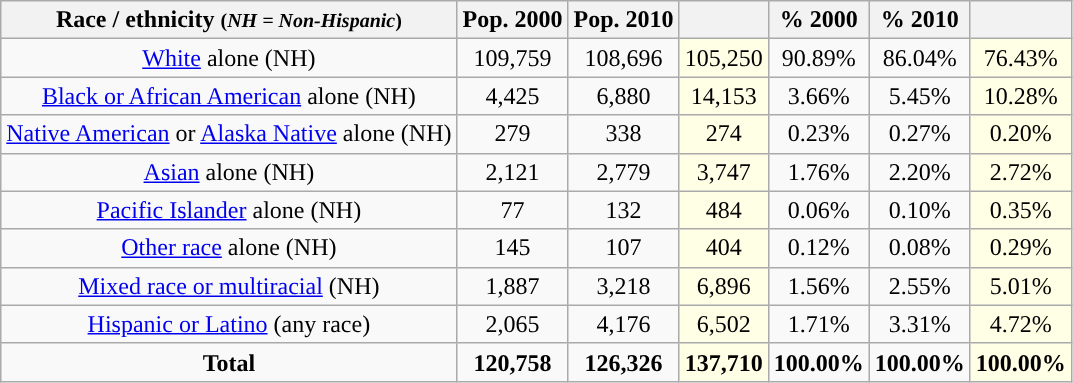<table class="wikitable" style="text-align:center;">
<tr>
<th>Race / ethnicity <small>(<em>NH = Non-Hispanic</em>)</small></th>
<th>Pop. 2000</th>
<th>Pop. 2010</th>
<th></th>
<th>% 2000</th>
<th>% 2010</th>
<th></th>
</tr>
<tr>
<td><a href='#'>White</a> alone (NH)</td>
<td>109,759</td>
<td>108,696</td>
<td style='background: #ffffe6;'>105,250</td>
<td>90.89%</td>
<td>86.04%</td>
<td style='background: #ffffe6;'>76.43%</td>
</tr>
<tr>
<td><a href='#'>Black or African American</a> alone (NH)</td>
<td>4,425</td>
<td>6,880</td>
<td style='background: #ffffe6;'>14,153</td>
<td>3.66%</td>
<td>5.45%</td>
<td style='background: #ffffe6;'>10.28%</td>
</tr>
<tr>
<td><a href='#'>Native American</a> or <a href='#'>Alaska Native</a> alone (NH)</td>
<td>279</td>
<td>338</td>
<td style='background: #ffffe6;'>274</td>
<td>0.23%</td>
<td>0.27%</td>
<td style='background: #ffffe6;'>0.20%</td>
</tr>
<tr>
<td><a href='#'>Asian</a> alone (NH)</td>
<td>2,121</td>
<td>2,779</td>
<td style='background: #ffffe6;'>3,747</td>
<td>1.76%</td>
<td>2.20%</td>
<td style='background: #ffffe6;'>2.72%</td>
</tr>
<tr>
<td><a href='#'>Pacific Islander</a> alone (NH)</td>
<td>77</td>
<td>132</td>
<td style='background: #ffffe6;'>484</td>
<td>0.06%</td>
<td>0.10%</td>
<td style='background: #ffffe6;'>0.35%</td>
</tr>
<tr>
<td><a href='#'>Other race</a> alone (NH)</td>
<td>145</td>
<td>107</td>
<td style='background: #ffffe6;'>404</td>
<td>0.12%</td>
<td>0.08%</td>
<td style='background: #ffffe6;'>0.29%</td>
</tr>
<tr>
<td><a href='#'>Mixed race or multiracial</a> (NH)</td>
<td>1,887</td>
<td>3,218</td>
<td style='background: #ffffe6;'>6,896</td>
<td>1.56%</td>
<td>2.55%</td>
<td style='background: #ffffe6;'>5.01%</td>
</tr>
<tr>
<td><a href='#'>Hispanic or Latino</a> (any race)</td>
<td>2,065</td>
<td>4,176</td>
<td style='background: #ffffe6;'>6,502</td>
<td>1.71%</td>
<td>3.31%</td>
<td style='background: #ffffe6;'>4.72%</td>
</tr>
<tr>
<td><strong>Total</strong></td>
<td><strong>120,758</strong></td>
<td><strong>126,326</strong></td>
<td style='background: #ffffe6;'><strong>137,710</strong></td>
<td><strong>100.00%</strong></td>
<td><strong>100.00%</strong></td>
<td style='background: #ffffe6;'><strong>100.00%</strong></td>
</tr>
</table>
